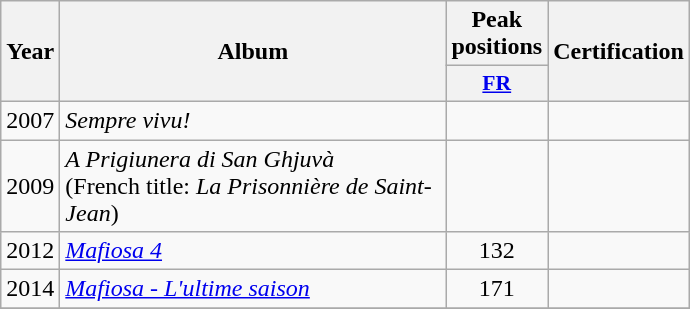<table class="wikitable">
<tr>
<th align="center" rowspan="2" width="10">Year</th>
<th align="center" rowspan="2" width="250">Album</th>
<th align="center" colspan="1" width="20">Peak positions</th>
<th align="center" rowspan="2" width="70">Certification</th>
</tr>
<tr>
<th scope="col" style="width:3em;font-size:90%;"><a href='#'>FR</a><br></th>
</tr>
<tr>
<td style="text-align:center;">2007</td>
<td><em>Sempre vivu!</em></td>
<td style="text-align:center;"></td>
<td style="text-align:center;"></td>
</tr>
<tr>
<td style="text-align:center;">2009</td>
<td><em>A Prigiunera di San Ghjuvà</em> <br>(French title: <em>La Prisonnière de Saint-Jean</em>)</td>
<td style="text-align:center;"></td>
<td style="text-align:center;"></td>
</tr>
<tr>
<td style="text-align:center;">2012</td>
<td><em><a href='#'>Mafiosa 4</a></em></td>
<td style="text-align:center;">132</td>
<td style="text-align:center;"></td>
</tr>
<tr>
<td style="text-align:center;">2014</td>
<td><em><a href='#'>Mafiosa - L'ultime saison</a></em></td>
<td style="text-align:center;">171</td>
<td style="text-align:center;"></td>
</tr>
<tr>
</tr>
</table>
